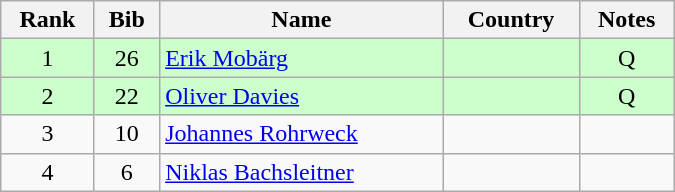<table class="wikitable" style="text-align:center; width:450px">
<tr>
<th>Rank</th>
<th>Bib</th>
<th>Name</th>
<th>Country</th>
<th>Notes</th>
</tr>
<tr bgcolor=ccffcc>
<td>1</td>
<td>26</td>
<td align=left><a href='#'>Erik Mobärg</a></td>
<td align=left></td>
<td>Q</td>
</tr>
<tr bgcolor=ccffcc>
<td>2</td>
<td>22</td>
<td align=left><a href='#'>Oliver Davies</a></td>
<td align=left></td>
<td>Q</td>
</tr>
<tr>
<td>3</td>
<td>10</td>
<td align=left><a href='#'>Johannes Rohrweck</a></td>
<td align=left></td>
<td></td>
</tr>
<tr>
<td>4</td>
<td>6</td>
<td align=left><a href='#'>Niklas Bachsleitner</a></td>
<td align=left></td>
<td></td>
</tr>
</table>
